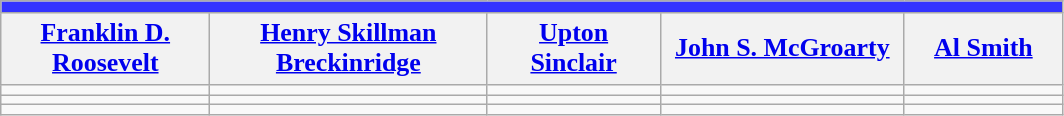<table class="wikitable" style="font-size:90%">
<tr>
<td colspan="5" style="text-align:center; width:700px; font-size:120%; color:white; background:#33f;"></td>
</tr>
<tr>
<th scope="col" style="width:3em; font-size:120%;"><a href='#'>Franklin D. Roosevelt</a></th>
<th scope="col" style="width:3em; font-size:120%;"><a href='#'>Henry Skillman Breckinridge</a></th>
<th scope="col" style="width:3em; font-size:120%;"><a href='#'>Upton Sinclair</a></th>
<th scope="col" style="width:3em; font-size:120%;"><a href='#'>John S. McGroarty</a></th>
<th scope="col" style="width:3em; font-size:120%;"><a href='#'>Al Smith</a></th>
</tr>
<tr>
<td></td>
<td></td>
<td></td>
<td></td>
<td></td>
</tr>
<tr>
<td></td>
<td></td>
<td></td>
<td></td>
<td></td>
</tr>
<tr>
<td></td>
<td></td>
<td></td>
<td></td>
<td></td>
</tr>
</table>
